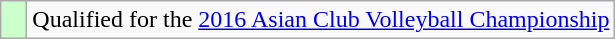<table class="wikitable" style="text-align: left;">
<tr>
<td width=10px bgcolor=#ccffcc></td>
<td>Qualified for the <a href='#'>2016 Asian Club Volleyball Championship</a></td>
</tr>
</table>
